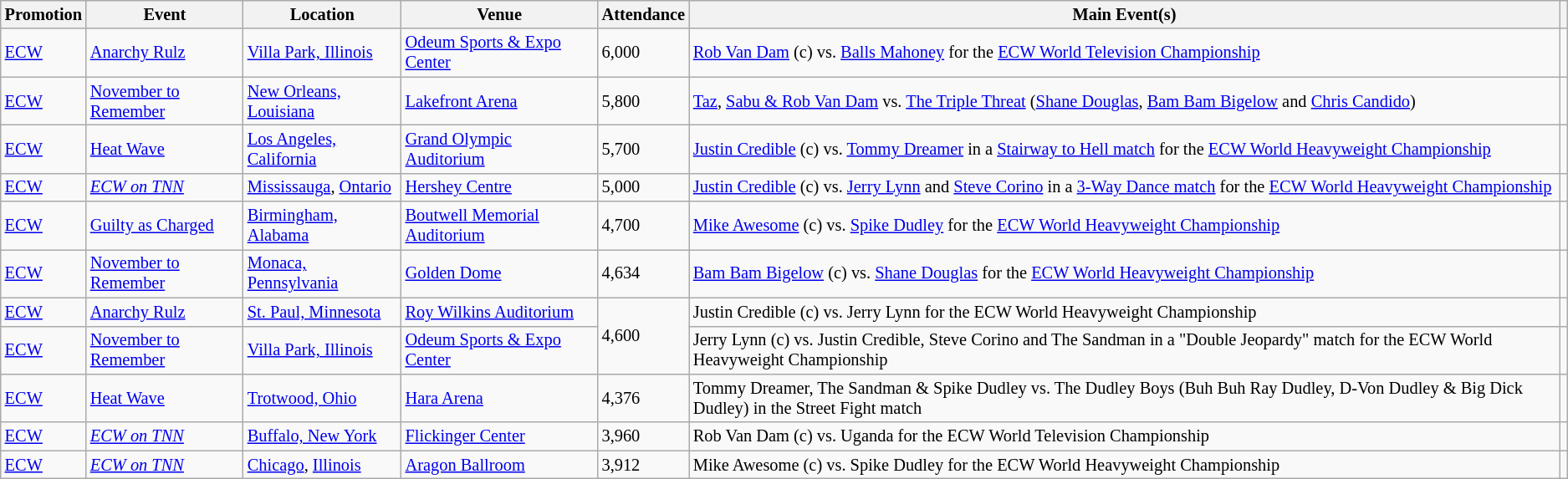<table class="wikitable sortable" style="font-size:85%;">
<tr>
<th>Promotion</th>
<th>Event</th>
<th>Location</th>
<th>Venue</th>
<th>Attendance</th>
<th class=unsortable>Main Event(s)</th>
<th class=unsortable></th>
</tr>
<tr>
<td><a href='#'>ECW</a></td>
<td><a href='#'>Anarchy Rulz</a> <br> </td>
<td><a href='#'>Villa Park, Illinois</a></td>
<td><a href='#'>Odeum Sports & Expo Center</a></td>
<td>6,000</td>
<td><a href='#'>Rob Van Dam</a> (c) vs. <a href='#'>Balls Mahoney</a> for the <a href='#'>ECW World Television Championship</a></td>
<td></td>
</tr>
<tr>
<td><a href='#'>ECW</a></td>
<td><a href='#'>November to Remember</a> <br> </td>
<td><a href='#'>New Orleans, Louisiana</a></td>
<td><a href='#'>Lakefront Arena</a></td>
<td>5,800</td>
<td><a href='#'>Taz</a>, <a href='#'>Sabu & Rob Van Dam</a> vs. <a href='#'>The Triple Threat</a> (<a href='#'>Shane Douglas</a>, <a href='#'>Bam Bam Bigelow</a> and <a href='#'>Chris Candido</a>)</td>
<td></td>
</tr>
<tr>
<td><a href='#'>ECW</a></td>
<td><a href='#'>Heat Wave</a> <br> </td>
<td><a href='#'>Los Angeles, California</a></td>
<td><a href='#'>Grand Olympic Auditorium</a></td>
<td>5,700</td>
<td><a href='#'>Justin Credible</a> (c) vs. <a href='#'>Tommy Dreamer</a> in a <a href='#'>Stairway to Hell match</a> for the <a href='#'>ECW World Heavyweight Championship</a></td>
<td></td>
</tr>
<tr>
<td><a href='#'>ECW</a></td>
<td><em><a href='#'>ECW on TNN</a></em> <br> </td>
<td><a href='#'>Mississauga</a>, <a href='#'>Ontario</a></td>
<td><a href='#'>Hershey Centre</a></td>
<td>5,000</td>
<td><a href='#'>Justin Credible</a> (c) vs. <a href='#'>Jerry Lynn</a> and <a href='#'>Steve Corino</a> in a <a href='#'>3-Way Dance match</a> for the <a href='#'>ECW World Heavyweight Championship</a></td>
<td></td>
</tr>
<tr>
<td><a href='#'>ECW</a></td>
<td><a href='#'>Guilty as Charged</a> <br> </td>
<td><a href='#'>Birmingham, Alabama</a></td>
<td><a href='#'>Boutwell Memorial Auditorium</a></td>
<td>4,700</td>
<td><a href='#'>Mike Awesome</a> (c) vs. <a href='#'>Spike Dudley</a> for the <a href='#'>ECW World Heavyweight Championship</a></td>
<td></td>
</tr>
<tr>
<td><a href='#'>ECW</a></td>
<td><a href='#'>November to Remember</a> <br> </td>
<td><a href='#'>Monaca, Pennsylvania</a></td>
<td><a href='#'>Golden Dome</a></td>
<td>4,634</td>
<td><a href='#'>Bam Bam Bigelow</a> (c) vs. <a href='#'>Shane Douglas</a> for the <a href='#'>ECW World Heavyweight Championship</a></td>
<td></td>
</tr>
<tr>
<td><a href='#'>ECW</a></td>
<td><a href='#'>Anarchy Rulz</a> <br> </td>
<td><a href='#'>St. Paul, Minnesota</a></td>
<td><a href='#'>Roy Wilkins Auditorium</a></td>
<td rowspan=2>4,600</td>
<td>Justin Credible (c) vs. Jerry Lynn for the ECW World Heavyweight Championship</td>
<td></td>
</tr>
<tr>
<td><a href='#'>ECW</a></td>
<td><a href='#'>November to Remember</a> <br> </td>
<td><a href='#'>Villa Park, Illinois</a></td>
<td><a href='#'>Odeum Sports & Expo Center</a></td>
<td>Jerry Lynn (c) vs. Justin Credible, Steve Corino and The Sandman in a "Double Jeopardy" match for the ECW World Heavyweight Championship</td>
<td></td>
</tr>
<tr>
<td><a href='#'>ECW</a></td>
<td><a href='#'>Heat Wave</a> <br> </td>
<td><a href='#'>Trotwood, Ohio</a></td>
<td><a href='#'>Hara Arena</a></td>
<td>4,376</td>
<td>Tommy Dreamer, The Sandman & Spike Dudley vs. The Dudley Boys (Buh Buh Ray Dudley, D-Von Dudley & Big Dick Dudley) in the Street Fight match</td>
<td></td>
</tr>
<tr>
<td><a href='#'>ECW</a></td>
<td><em><a href='#'>ECW on TNN</a></em> <br> </td>
<td><a href='#'>Buffalo, New York</a></td>
<td><a href='#'>Flickinger Center</a></td>
<td>3,960</td>
<td>Rob Van Dam (c) vs. Uganda for the ECW World Television Championship</td>
<td></td>
</tr>
<tr>
<td><a href='#'>ECW</a></td>
<td><em><a href='#'>ECW on TNN</a></em> <br> </td>
<td><a href='#'>Chicago</a>, <a href='#'>Illinois</a></td>
<td><a href='#'>Aragon Ballroom</a></td>
<td>3,912</td>
<td>Mike Awesome (c) vs. Spike Dudley for the ECW World Heavyweight Championship</td>
<td></td>
</tr>
</table>
